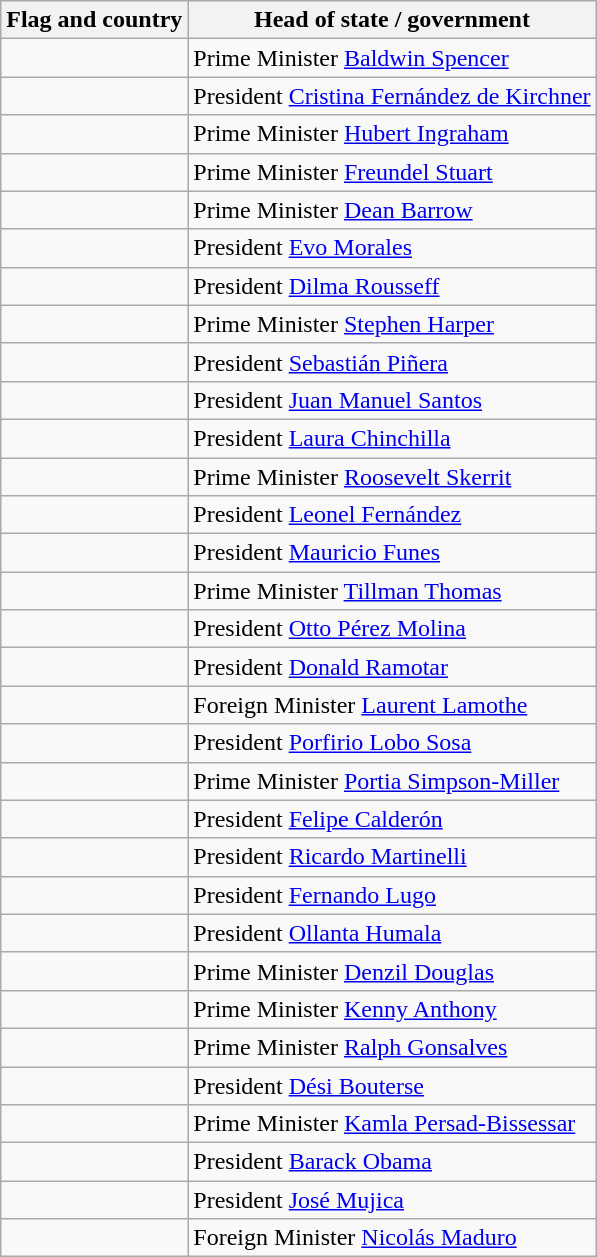<table class="wikitable">
<tr>
<th>Flag and country</th>
<th>Head of state / government</th>
</tr>
<tr>
<td></td>
<td style="text-align:left;">Prime Minister <a href='#'>Baldwin Spencer</a></td>
</tr>
<tr>
<td></td>
<td style="text-align:left;">President <a href='#'>Cristina Fernández de Kirchner</a></td>
</tr>
<tr>
<td></td>
<td style="text-align:left;">Prime Minister <a href='#'>Hubert Ingraham</a></td>
</tr>
<tr>
<td></td>
<td style="text-align:left;">Prime Minister <a href='#'>Freundel Stuart</a></td>
</tr>
<tr>
<td></td>
<td style="text-align:left;">Prime Minister <a href='#'>Dean Barrow</a></td>
</tr>
<tr>
<td></td>
<td style="text-align:left;">President <a href='#'>Evo Morales</a></td>
</tr>
<tr>
<td></td>
<td style="text-align:left;">President <a href='#'>Dilma Rousseff</a></td>
</tr>
<tr>
<td></td>
<td style="text-align:left;">Prime Minister <a href='#'>Stephen Harper</a></td>
</tr>
<tr>
<td></td>
<td style="text-align:left;">President <a href='#'>Sebastián Piñera</a></td>
</tr>
<tr>
<td></td>
<td align="left">President <a href='#'>Juan Manuel Santos</a></td>
</tr>
<tr>
<td></td>
<td style="text-align:left;">President <a href='#'>Laura Chinchilla</a></td>
</tr>
<tr>
<td></td>
<td style="text-align:left;">Prime Minister <a href='#'>Roosevelt Skerrit</a></td>
</tr>
<tr>
<td></td>
<td style="text-align:left;">President <a href='#'>Leonel Fernández</a></td>
</tr>
<tr>
<td></td>
<td style="text-align:left;">President <a href='#'>Mauricio Funes</a></td>
</tr>
<tr>
<td></td>
<td style="text-align:left;">Prime Minister <a href='#'>Tillman Thomas</a></td>
</tr>
<tr>
<td></td>
<td style="text-align:left;">President <a href='#'>Otto Pérez Molina</a></td>
</tr>
<tr>
<td></td>
<td style="text-align:left;">President <a href='#'>Donald Ramotar</a></td>
</tr>
<tr>
<td></td>
<td style="text-align:left;">Foreign Minister <a href='#'>Laurent Lamothe</a></td>
</tr>
<tr>
<td></td>
<td style="text-align:left;">President <a href='#'>Porfirio Lobo Sosa</a></td>
</tr>
<tr>
<td></td>
<td style="text-align:left;">Prime Minister <a href='#'>Portia Simpson-Miller</a></td>
</tr>
<tr>
<td></td>
<td style="text-align:left;">President <a href='#'>Felipe Calderón</a></td>
</tr>
<tr>
<td></td>
<td style="text-align:left;">President <a href='#'>Ricardo Martinelli</a></td>
</tr>
<tr>
<td></td>
<td style="text-align:left;">President <a href='#'>Fernando Lugo</a></td>
</tr>
<tr>
<td></td>
<td style="text-align:left;">President <a href='#'>Ollanta Humala</a></td>
</tr>
<tr>
<td></td>
<td style="text-align:left;">Prime Minister <a href='#'>Denzil Douglas</a></td>
</tr>
<tr>
<td></td>
<td style="text-align:left;">Prime Minister <a href='#'>Kenny Anthony</a></td>
</tr>
<tr>
<td></td>
<td style="text-align:left;">Prime Minister  <a href='#'>Ralph Gonsalves</a></td>
</tr>
<tr>
<td></td>
<td style="text-align:left;">President <a href='#'>Dési Bouterse</a></td>
</tr>
<tr>
<td></td>
<td style="text-align:left;">Prime Minister <a href='#'>Kamla Persad-Bissessar</a></td>
</tr>
<tr>
<td></td>
<td style="text-align:left;">President <a href='#'>Barack Obama</a></td>
</tr>
<tr>
<td></td>
<td style="text-align:left;">President <a href='#'>José Mujica</a></td>
</tr>
<tr>
<td></td>
<td style="text-align:left;">Foreign Minister <a href='#'>Nicolás Maduro</a></td>
</tr>
</table>
